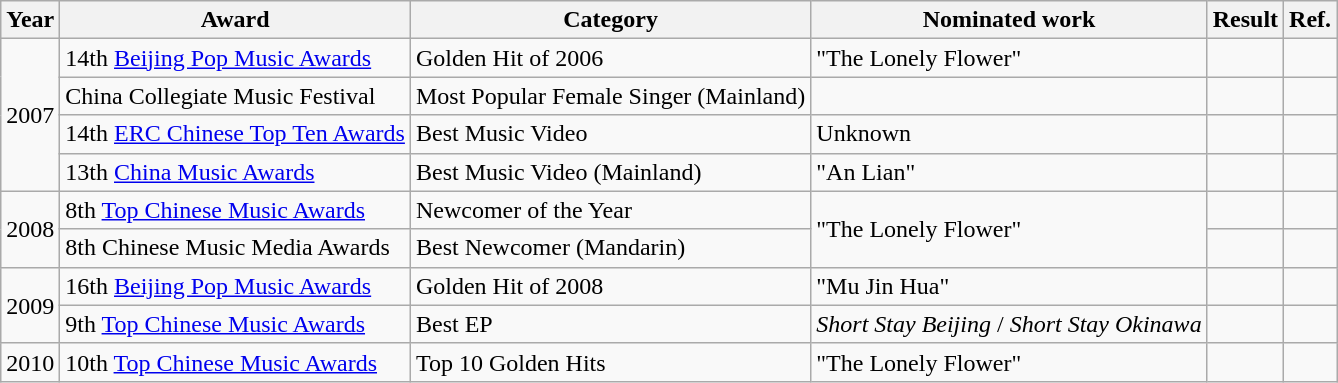<table class="wikitable">
<tr>
<th>Year</th>
<th>Award</th>
<th>Category</th>
<th>Nominated work</th>
<th>Result</th>
<th>Ref.</th>
</tr>
<tr>
<td rowspan=4>2007</td>
<td>14th <a href='#'>Beijing Pop Music Awards</a></td>
<td>Golden Hit of 2006</td>
<td>"The Lonely Flower"</td>
<td></td>
<td></td>
</tr>
<tr>
<td>China Collegiate Music Festival</td>
<td>Most Popular Female Singer (Mainland)</td>
<td></td>
<td></td>
<td></td>
</tr>
<tr>
<td>14th <a href='#'>ERC Chinese Top Ten Awards</a></td>
<td>Best Music Video</td>
<td>Unknown</td>
<td></td>
<td></td>
</tr>
<tr>
<td>13th <a href='#'>China Music Awards</a></td>
<td>Best Music Video (Mainland)</td>
<td>"An Lian"</td>
<td></td>
<td></td>
</tr>
<tr>
<td rowspan=2>2008</td>
<td>8th <a href='#'>Top Chinese Music Awards</a></td>
<td>Newcomer of the Year</td>
<td rowspan=2>"The Lonely Flower"</td>
<td></td>
<td></td>
</tr>
<tr>
<td>8th Chinese Music Media Awards</td>
<td>Best Newcomer (Mandarin)</td>
<td></td>
<td></td>
</tr>
<tr>
<td rowspan=2>2009</td>
<td>16th <a href='#'>Beijing Pop Music Awards</a></td>
<td>Golden Hit of 2008</td>
<td>"Mu Jin Hua"</td>
<td></td>
<td></td>
</tr>
<tr>
<td>9th <a href='#'>Top Chinese Music Awards</a></td>
<td>Best EP</td>
<td><em>Short Stay Beijing</em> / <em>Short Stay Okinawa</em></td>
<td></td>
<td></td>
</tr>
<tr>
<td>2010</td>
<td>10th <a href='#'>Top Chinese Music Awards</a></td>
<td>Top 10 Golden Hits</td>
<td>"The Lonely Flower"</td>
<td></td>
<td></td>
</tr>
</table>
